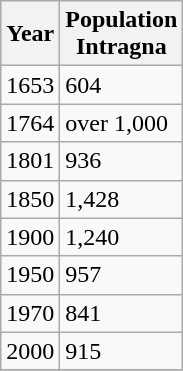<table class="wikitable">
<tr>
<th>Year</th>
<th>Population<br>Intragna</th>
</tr>
<tr>
<td>1653</td>
<td>604</td>
</tr>
<tr>
<td>1764</td>
<td>over 1,000</td>
</tr>
<tr>
<td>1801</td>
<td>936</td>
</tr>
<tr>
<td>1850</td>
<td>1,428</td>
</tr>
<tr>
<td>1900</td>
<td>1,240</td>
</tr>
<tr>
<td>1950</td>
<td>957</td>
</tr>
<tr>
<td>1970</td>
<td>841</td>
</tr>
<tr>
<td>2000</td>
<td>915</td>
</tr>
<tr>
</tr>
</table>
